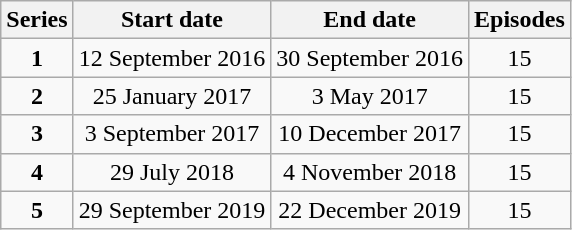<table class="wikitable" style="text-align: center;">
<tr>
<th>Series</th>
<th>Start date</th>
<th>End date</th>
<th>Episodes</th>
</tr>
<tr>
<td><strong>1</strong></td>
<td>12 September 2016</td>
<td>30 September 2016</td>
<td>15</td>
</tr>
<tr>
<td><strong>2</strong></td>
<td>25 January 2017</td>
<td>3 May 2017</td>
<td>15</td>
</tr>
<tr>
<td><strong>3</strong></td>
<td>3 September 2017</td>
<td>10 December 2017</td>
<td>15</td>
</tr>
<tr>
<td><strong>4</strong></td>
<td>29 July 2018</td>
<td>4 November 2018</td>
<td>15</td>
</tr>
<tr>
<td><strong>5</strong></td>
<td>29 September 2019</td>
<td>22 December 2019</td>
<td>15</td>
</tr>
</table>
